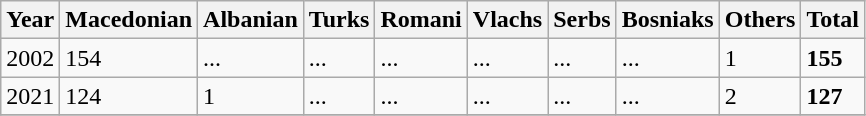<table class="wikitable">
<tr>
<th>Year</th>
<th>Macedonian</th>
<th>Albanian</th>
<th>Turks</th>
<th>Romani</th>
<th>Vlachs</th>
<th>Serbs</th>
<th>Bosniaks</th>
<th><abbr>Others</abbr></th>
<th>Total</th>
</tr>
<tr>
<td>2002</td>
<td>154</td>
<td>...</td>
<td>...</td>
<td>...</td>
<td>...</td>
<td>...</td>
<td>...</td>
<td>1</td>
<td><strong>155</strong></td>
</tr>
<tr>
<td>2021</td>
<td>124</td>
<td>1</td>
<td>...</td>
<td>...</td>
<td>...</td>
<td>...</td>
<td>...</td>
<td>2</td>
<td><strong>127</strong></td>
</tr>
<tr>
</tr>
</table>
